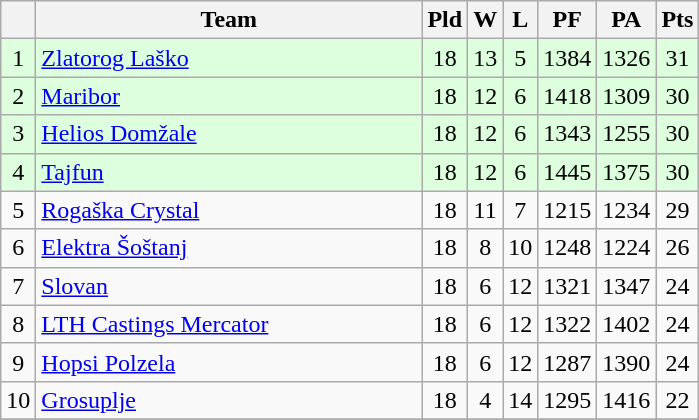<table class="wikitable sortable" style="text-align:center">
<tr>
<th></th>
<th width="250">Team</th>
<th>Pld</th>
<th>W</th>
<th>L</th>
<th>PF</th>
<th>PA</th>
<th>Pts</th>
</tr>
<tr style="background: #ddffdd">
<td>1</td>
<td align=left><a href='#'>Zlatorog Laško</a></td>
<td>18</td>
<td>13</td>
<td>5</td>
<td>1384</td>
<td>1326</td>
<td>31</td>
</tr>
<tr style="background: #ddffdd">
<td>2</td>
<td align=left><a href='#'>Maribor</a></td>
<td>18</td>
<td>12</td>
<td>6</td>
<td>1418</td>
<td>1309</td>
<td>30</td>
</tr>
<tr style="background: #ddffdd">
<td>3</td>
<td align=left><a href='#'>Helios Domžale</a></td>
<td>18</td>
<td>12</td>
<td>6</td>
<td>1343</td>
<td>1255</td>
<td>30</td>
</tr>
<tr style="background: #ddffdd">
<td>4</td>
<td align=left><a href='#'>Tajfun</a></td>
<td>18</td>
<td>12</td>
<td>6</td>
<td>1445</td>
<td>1375</td>
<td>30</td>
</tr>
<tr>
<td>5</td>
<td align=left><a href='#'>Rogaška Crystal</a></td>
<td>18</td>
<td>11</td>
<td>7</td>
<td>1215</td>
<td>1234</td>
<td>29</td>
</tr>
<tr>
<td>6</td>
<td align=left><a href='#'>Elektra Šoštanj</a></td>
<td>18</td>
<td>8</td>
<td>10</td>
<td>1248</td>
<td>1224</td>
<td>26</td>
</tr>
<tr>
<td>7</td>
<td align=left><a href='#'>Slovan</a></td>
<td>18</td>
<td>6</td>
<td>12</td>
<td>1321</td>
<td>1347</td>
<td>24</td>
</tr>
<tr>
<td>8</td>
<td align=left><a href='#'>LTH Castings Mercator</a></td>
<td>18</td>
<td>6</td>
<td>12</td>
<td>1322</td>
<td>1402</td>
<td>24</td>
</tr>
<tr>
<td>9</td>
<td align=left><a href='#'>Hopsi Polzela</a></td>
<td>18</td>
<td>6</td>
<td>12</td>
<td>1287</td>
<td>1390</td>
<td>24</td>
</tr>
<tr>
<td>10</td>
<td align=left><a href='#'>Grosuplje</a></td>
<td>18</td>
<td>4</td>
<td>14</td>
<td>1295</td>
<td>1416</td>
<td>22</td>
</tr>
<tr>
</tr>
</table>
